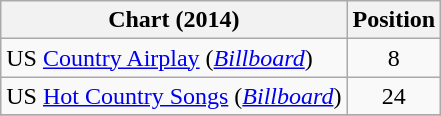<table class="wikitable sortable">
<tr>
<th scope="col">Chart (2014)</th>
<th scope="col">Position</th>
</tr>
<tr>
<td>US <a href='#'>Country Airplay</a> (<em><a href='#'>Billboard</a></em>)</td>
<td align="center">8</td>
</tr>
<tr>
<td>US <a href='#'>Hot Country Songs</a> (<em><a href='#'>Billboard</a></em>)</td>
<td align="center">24</td>
</tr>
<tr>
</tr>
</table>
